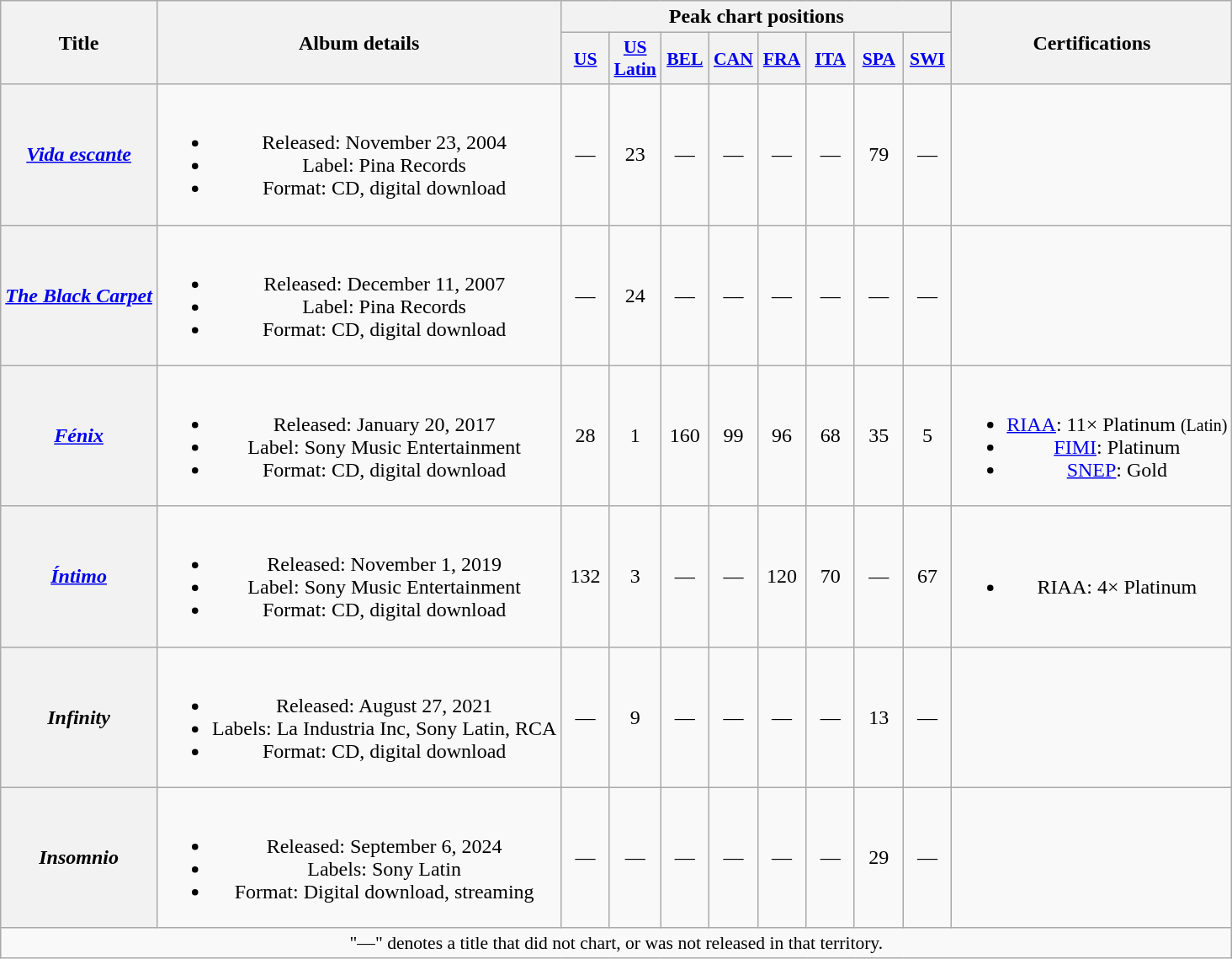<table class="wikitable plainrowheaders" style="text-align:center;">
<tr>
<th scope="col" rowspan="2">Title</th>
<th scope="col" rowspan="2">Album details</th>
<th scope="col" colspan="8">Peak chart positions</th>
<th scope="col" rowspan="2">Certifications</th>
</tr>
<tr>
<th scope="col" style="width:2.2em;font-size:90%;"><a href='#'>US</a><br></th>
<th scope="col" style="width:2.2em;font-size:90%;"><a href='#'>US<br>Latin</a><br></th>
<th scope="col" style="width:2.2em;font-size:90%;"><a href='#'>BEL</a><br></th>
<th scope="col" style="width:2.2em;font-size:90%;"><a href='#'>CAN</a> <br></th>
<th scope="col" style="width:2.2em;font-size:90%;"><a href='#'>FRA</a><br></th>
<th scope="col" style="width:2.2em;font-size:90%;"><a href='#'>ITA</a><br></th>
<th scope="col" style="width:2.2em;font-size:90%;"><a href='#'>SPA</a><br></th>
<th scope="col" style="width:2.2em;font-size:90%;"><a href='#'>SWI</a><br></th>
</tr>
<tr>
<th scope="row" align="center"><em><a href='#'>Vida escante</a></em></th>
<td><br><ul><li>Released: November 23, 2004</li><li>Label: Pina Records</li><li>Format: CD, digital download</li></ul></td>
<td>—</td>
<td>23</td>
<td>—</td>
<td>—</td>
<td>—</td>
<td>—</td>
<td>79</td>
<td>—</td>
<td></td>
</tr>
<tr>
<th scope="row" align="center"><em><a href='#'>The Black Carpet</a></em></th>
<td><br><ul><li>Released: December 11, 2007</li><li>Label: Pina Records</li><li>Format: CD, digital download</li></ul></td>
<td>—</td>
<td>24</td>
<td>—</td>
<td>—</td>
<td>—</td>
<td>—</td>
<td>—</td>
<td>—</td>
<td></td>
</tr>
<tr>
<th scope="row" align="center"><em><a href='#'>Fénix</a></em></th>
<td><br><ul><li>Released: January 20, 2017</li><li>Label: Sony Music Entertainment</li><li>Format: CD, digital download</li></ul></td>
<td>28</td>
<td>1</td>
<td>160</td>
<td>99</td>
<td>96</td>
<td>68</td>
<td>35</td>
<td>5</td>
<td><br><ul><li><a href='#'>RIAA</a>: 11× Platinum <small>(Latin)</small></li><li><a href='#'>FIMI</a>: Platinum</li><li><a href='#'>SNEP</a>: Gold</li></ul></td>
</tr>
<tr>
<th scope="row" align="center"><em><a href='#'>Íntimo</a></em></th>
<td><br><ul><li>Released: November 1, 2019</li><li>Label: Sony Music Entertainment</li><li>Format: CD, digital download</li></ul></td>
<td>132</td>
<td>3</td>
<td>—</td>
<td>—</td>
<td>120<br></td>
<td>70<br></td>
<td>—</td>
<td>67</td>
<td><br><ul><li>RIAA: 4× Platinum </li></ul></td>
</tr>
<tr>
<th scope="row"><em>Infinity</em></th>
<td><br><ul><li>Released: August 27, 2021</li><li>Labels: La Industria Inc, Sony Latin, RCA</li><li>Format: CD, digital download</li></ul></td>
<td>—</td>
<td>9</td>
<td>—</td>
<td>—</td>
<td>—</td>
<td>—</td>
<td>13</td>
<td>—</td>
<td></td>
</tr>
<tr>
<th scope="row"><em>Insomnio</em></th>
<td><br><ul><li>Released: September 6, 2024</li><li>Labels: Sony Latin</li><li>Format: Digital download, streaming</li></ul></td>
<td>—</td>
<td>—</td>
<td>—</td>
<td>—</td>
<td>—</td>
<td>—</td>
<td>29<br></td>
<td>—</td>
<td></td>
</tr>
<tr>
<td colspan="14" style="font-size:90%">"—" denotes a title that did not chart, or was not released in that territory.</td>
</tr>
</table>
